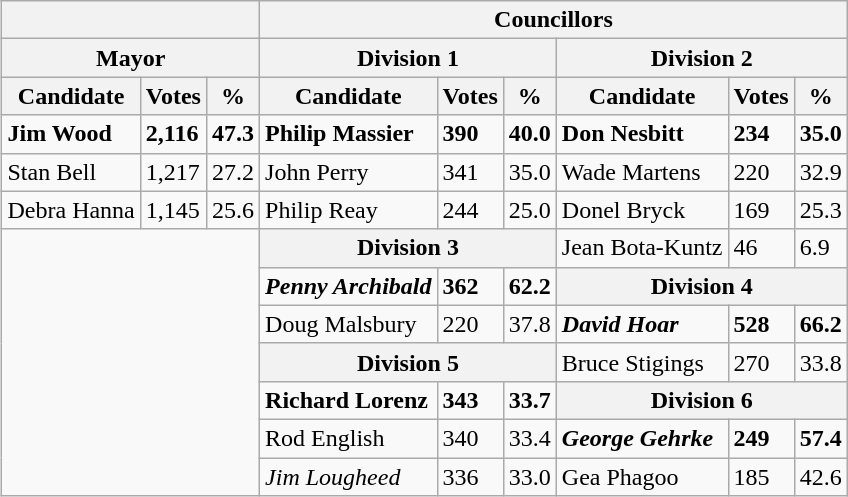<table class="wikitable collapsible collapsed" align="right">
<tr>
<th colspan=3></th>
<th colspan=6>Councillors</th>
</tr>
<tr>
<th colspan=3>Mayor</th>
<th colspan=3>Division 1</th>
<th colspan=3>Division 2</th>
</tr>
<tr>
<th>Candidate</th>
<th>Votes</th>
<th>%</th>
<th>Candidate</th>
<th>Votes</th>
<th>%</th>
<th>Candidate</th>
<th>Votes</th>
<th>%</th>
</tr>
<tr>
<td><strong>Jim Wood</strong></td>
<td><strong>2,116</strong></td>
<td><strong>47.3</strong></td>
<td><strong>Philip Massier</strong></td>
<td><strong>390</strong></td>
<td><strong>40.0</strong></td>
<td><strong>Don Nesbitt</strong></td>
<td><strong>234</strong></td>
<td><strong>35.0</strong></td>
</tr>
<tr>
<td>Stan Bell</td>
<td>1,217</td>
<td>27.2</td>
<td>John Perry</td>
<td>341</td>
<td>35.0</td>
<td>Wade Martens</td>
<td>220</td>
<td>32.9</td>
</tr>
<tr>
<td>Debra Hanna</td>
<td>1,145</td>
<td>25.6</td>
<td>Philip Reay</td>
<td>244</td>
<td>25.0</td>
<td>Donel Bryck</td>
<td>169</td>
<td>25.3</td>
</tr>
<tr>
<td colspan=3 rowspan=7></td>
<th colspan=3>Division 3</th>
<td>Jean Bota-Kuntz</td>
<td>46</td>
<td>6.9</td>
</tr>
<tr>
<td><strong><em>Penny Archibald</em></strong></td>
<td><strong>362</strong></td>
<td><strong>62.2</strong></td>
<th colspan=3>Division 4</th>
</tr>
<tr>
<td>Doug Malsbury</td>
<td>220</td>
<td>37.8</td>
<td><strong><em>David Hoar</em></strong></td>
<td><strong>528</strong></td>
<td><strong>66.2</strong></td>
</tr>
<tr>
<th colspan=3>Division 5</th>
<td>Bruce Stigings</td>
<td>270</td>
<td>33.8</td>
</tr>
<tr>
<td><strong>Richard Lorenz</strong></td>
<td><strong>343</strong></td>
<td><strong>33.7</strong></td>
<th colspan=3>Division 6</th>
</tr>
<tr>
<td>Rod English</td>
<td>340</td>
<td>33.4</td>
<td><strong><em>George Gehrke</em></strong></td>
<td><strong>249</strong></td>
<td><strong>57.4</strong></td>
</tr>
<tr>
<td><em>Jim Lougheed</em></td>
<td>336</td>
<td>33.0</td>
<td>Gea Phagoo</td>
<td>185</td>
<td>42.6</td>
</tr>
</table>
